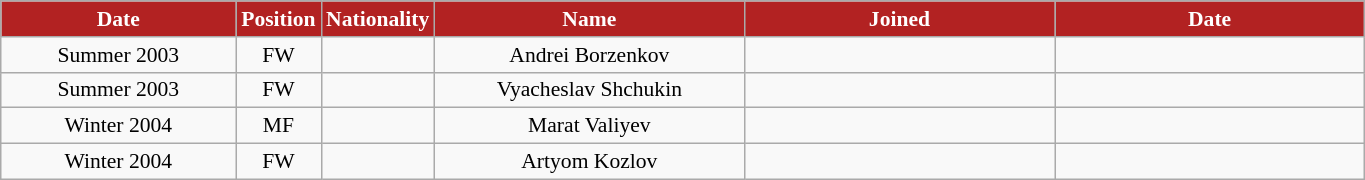<table class="wikitable"  style="text-align:center; font-size:90%; ">
<tr>
<th style="background:#B22222; color:white; width:150px;">Date</th>
<th style="background:#B22222; color:white; width:50px;">Position</th>
<th style="background:#B22222; color:white; width:50px;">Nationality</th>
<th style="background:#B22222; color:white; width:200px;">Name</th>
<th style="background:#B22222; color:white; width:200px;">Joined</th>
<th style="background:#B22222; color:white; width:200px;">Date</th>
</tr>
<tr>
<td>Summer 2003</td>
<td>FW</td>
<td></td>
<td>Andrei Borzenkov</td>
<td></td>
<td></td>
</tr>
<tr>
<td>Summer 2003</td>
<td>FW</td>
<td></td>
<td>Vyacheslav Shchukin</td>
<td></td>
<td></td>
</tr>
<tr>
<td>Winter 2004</td>
<td>MF</td>
<td></td>
<td>Marat Valiyev</td>
<td></td>
<td></td>
</tr>
<tr>
<td>Winter 2004</td>
<td>FW</td>
<td></td>
<td>Artyom Kozlov</td>
<td></td>
<td></td>
</tr>
</table>
